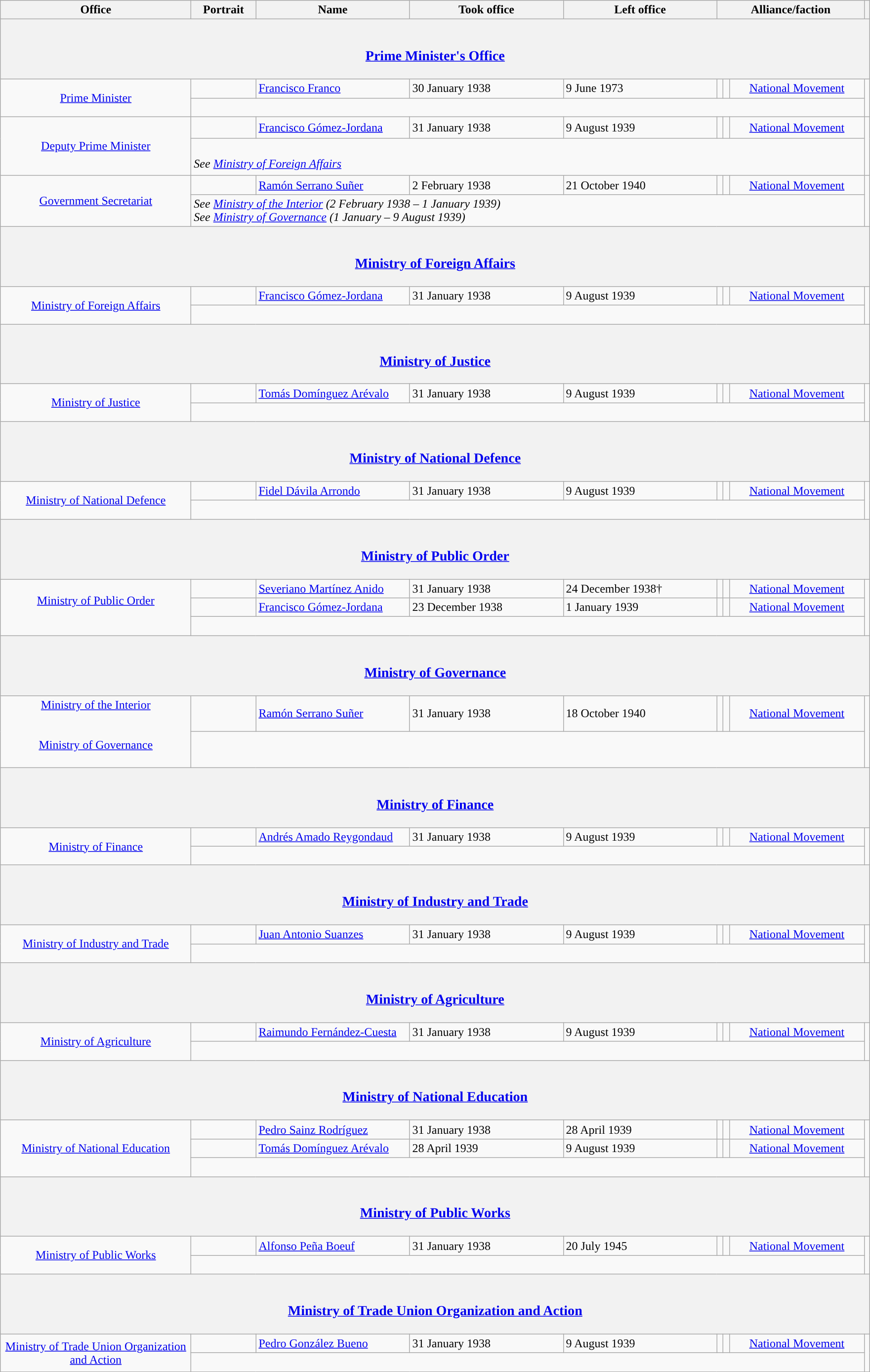<table class="wikitable" style="line-height:18px;">
<tr>
<th scope="col">Office<br></th>
<th scope="col">Portrait</th>
<th scope="col">Name</th>
<th scope="col">Took office</th>
<th scope="col">Left office</th>
<th colspan="3" scope="col">Alliance/faction</th>
<th></th>
</tr>
<tr>
<th colspan="9"><br><h3><a href='#'>Prime Minister's Office</a></h3></th>
</tr>
<tr>
<td align="center" rowspan="2" width="250"><a href='#'>Prime Minister</a><br></td>
<td width="80"></td>
<td width="200"><a href='#'>Francisco Franco</a></td>
<td width="200">30 January 1938</td>
<td width="200">9 June 1973</td>
<td width="1" style="background-color:"></td>
<td width="1" style="background-color:"></td>
<td width="175" align="center"><a href='#'>National Movement</a><br></td>
<td align="center" rowspan="2"></td>
</tr>
<tr>
<td colspan="7"><br></td>
</tr>
<tr>
<td align="center" rowspan="2"><a href='#'>Deputy Prime Minister</a><br></td>
<td></td>
<td><a href='#'>Francisco Gómez-Jordana</a></td>
<td>31 January 1938</td>
<td>9 August 1939</td>
<td style="background-color:"></td>
<td style="background-color:"></td>
<td align="center"><a href='#'>National Movement</a><br></td>
<td align="center" rowspan="2"><br><br><br><br></td>
</tr>
<tr>
<td colspan="7"><br><em>See <a href='#'>Ministry of Foreign Affairs</a></em></td>
</tr>
<tr>
<td align="center" rowspan="2"><a href='#'>Government Secretariat</a><br></td>
<td></td>
<td><a href='#'>Ramón Serrano Suñer</a></td>
<td>2 February 1938</td>
<td>21 October 1940</td>
<td style="background-color:"></td>
<td style="background-color:"></td>
<td align="center"><a href='#'>National Movement</a><br></td>
<td align="center" rowspan="2"></td>
</tr>
<tr>
<td colspan="7"><em>See <a href='#'>Ministry of the Interior</a> (2 February 1938 – 1 January 1939)<br>See <a href='#'>Ministry of Governance</a> (1 January – 9 August 1939)</em></td>
</tr>
<tr>
<th colspan="9"><br><h3><a href='#'>Ministry of Foreign Affairs</a></h3></th>
</tr>
<tr>
<td align="center" rowspan="2"><a href='#'>Ministry of Foreign Affairs</a><br></td>
<td></td>
<td><a href='#'>Francisco Gómez-Jordana</a></td>
<td>31 January 1938</td>
<td>9 August 1939</td>
<td style="background-color:"></td>
<td style="background-color:"></td>
<td align="center"><a href='#'>National Movement</a><br></td>
<td align="center" rowspan="2"><br></td>
</tr>
<tr>
<td colspan="7"><br>
</td>
</tr>
<tr>
<th colspan="9"><br><h3><a href='#'>Ministry of Justice</a></h3></th>
</tr>
<tr>
<td align="center" rowspan="2"><a href='#'>Ministry of Justice</a><br></td>
<td></td>
<td><a href='#'>Tomás Domínguez Arévalo</a></td>
<td>31 January 1938</td>
<td>9 August 1939</td>
<td style="background-color:"></td>
<td style="background-color:"></td>
<td align="center"><a href='#'>National Movement</a><br></td>
<td align="center" rowspan="2"><br></td>
</tr>
<tr>
<td colspan="7"><br></td>
</tr>
<tr>
<th colspan="9"><br><h3><a href='#'>Ministry of National Defence</a></h3></th>
</tr>
<tr>
<td align="center" rowspan="2"><a href='#'>Ministry of National Defence</a><br></td>
<td></td>
<td><a href='#'>Fidel Dávila Arrondo</a></td>
<td>31 January 1938</td>
<td>9 August 1939</td>
<td style="background-color:"></td>
<td style="background-color:"></td>
<td align="center"><a href='#'>National Movement</a><br></td>
<td align="center" rowspan="2"></td>
</tr>
<tr>
<td colspan="7"><br></td>
</tr>
<tr>
<th colspan="9"><br><h3><a href='#'>Ministry of Public Order</a></h3></th>
</tr>
<tr>
<td align="center" rowspan="3"><a href='#'>Ministry of Public Order</a><br><br></td>
<td></td>
<td><a href='#'>Severiano Martínez Anido</a></td>
<td>31 January 1938</td>
<td>24 December 1938†</td>
<td style="background-color:"></td>
<td style="background-color:"></td>
<td align="center"><a href='#'>National Movement</a><br></td>
<td align="center" rowspan="3"><br></td>
</tr>
<tr>
<td></td>
<td><a href='#'>Francisco Gómez-Jordana</a><br></td>
<td>23 December 1938</td>
<td>1 January 1939</td>
<td style="background-color:"></td>
<td style="background-color:"></td>
<td align="center"><a href='#'>National Movement</a><br></td>
</tr>
<tr>
<td colspan="7"><br></td>
</tr>
<tr>
<th colspan="9"><br><h3><a href='#'>Ministry of Governance</a></h3></th>
</tr>
<tr>
<td align="center" rowspan="2"><a href='#'>Ministry of the Interior</a><br><br><br><a href='#'>Ministry of Governance</a><br><br></td>
<td></td>
<td><a href='#'>Ramón Serrano Suñer</a></td>
<td>31 January 1938</td>
<td>18 October 1940</td>
<td style="background-color:"></td>
<td style="background-color:"></td>
<td align="center"><a href='#'>National Movement</a><br></td>
<td align="center" rowspan="2"><br><br></td>
</tr>
<tr>
<td colspan="7"><br>
</td>
</tr>
<tr>
<th colspan="9"><br><h3><a href='#'>Ministry of Finance</a></h3></th>
</tr>
<tr>
<td align="center" rowspan="2"><a href='#'>Ministry of Finance</a><br></td>
<td></td>
<td><a href='#'>Andrés Amado Reygondaud</a></td>
<td>31 January 1938</td>
<td>9 August 1939</td>
<td style="background-color:"></td>
<td style="background-color:"></td>
<td align="center"><a href='#'>National Movement</a><br></td>
<td align="center" rowspan="2"><br></td>
</tr>
<tr>
<td colspan="7"><br></td>
</tr>
<tr>
<th colspan="9"><br><h3><a href='#'>Ministry of Industry and Trade</a></h3></th>
</tr>
<tr>
<td align="center" rowspan="2"><a href='#'>Ministry of Industry and Trade</a><br></td>
<td></td>
<td><a href='#'>Juan Antonio Suanzes</a></td>
<td>31 January 1938</td>
<td>9 August 1939</td>
<td style="background-color:"></td>
<td style="background-color:"></td>
<td align="center"><a href='#'>National Movement</a><br></td>
<td align="center" rowspan="2"><br><br></td>
</tr>
<tr>
<td colspan="7"><br></td>
</tr>
<tr>
<th colspan="9"><br><h3><a href='#'>Ministry of Agriculture</a></h3></th>
</tr>
<tr>
<td align="center" rowspan="2"><a href='#'>Ministry of Agriculture</a><br></td>
<td></td>
<td><a href='#'>Raimundo Fernández-Cuesta</a></td>
<td>31 January 1938</td>
<td>9 August 1939</td>
<td style="background-color:"></td>
<td style="background-color:"></td>
<td align="center"><a href='#'>National Movement</a><br></td>
<td align="center" rowspan="2"><br><br></td>
</tr>
<tr>
<td colspan="7"><br>
</td>
</tr>
<tr>
<th colspan="9"><br><h3><a href='#'>Ministry of National Education</a></h3></th>
</tr>
<tr>
<td align="center" rowspan="3"><a href='#'>Ministry of National Education</a><br></td>
<td></td>
<td><a href='#'>Pedro Sainz Rodríguez</a></td>
<td>31 January 1938</td>
<td>28 April 1939</td>
<td style="background-color:"></td>
<td style="background-color:"></td>
<td align="center"><a href='#'>National Movement</a><br></td>
<td align="center" rowspan="3"></td>
</tr>
<tr>
<td></td>
<td><a href='#'>Tomás Domínguez Arévalo</a><br></td>
<td>28 April 1939</td>
<td>9 August 1939</td>
<td style="background-color:"></td>
<td style="background-color:"></td>
<td align="center"><a href='#'>National Movement</a><br></td>
</tr>
<tr>
<td colspan="7"><br></td>
</tr>
<tr>
<th colspan="9"><br><h3><a href='#'>Ministry of Public Works</a></h3></th>
</tr>
<tr>
<td align="center" rowspan="2"><a href='#'>Ministry of Public Works</a><br></td>
<td></td>
<td><a href='#'>Alfonso Peña Boeuf</a></td>
<td>31 January 1938</td>
<td>20 July 1945</td>
<td style="background-color:"></td>
<td style="background-color:"></td>
<td align="center"><a href='#'>National Movement</a><br></td>
<td align="center" rowspan="2"><br><br></td>
</tr>
<tr>
<td colspan="7"><br>
</td>
</tr>
<tr>
<th colspan="9"><br><h3><a href='#'>Ministry of Trade Union Organization and Action</a></h3></th>
</tr>
<tr>
<td align="center" rowspan="2"><a href='#'>Ministry of Trade Union Organization<br>and Action</a><br></td>
<td></td>
<td><a href='#'>Pedro González Bueno</a></td>
<td>31 January 1938</td>
<td>9 August 1939</td>
<td style="background-color:"></td>
<td style="background-color:"></td>
<td align="center"><a href='#'>National Movement</a><br></td>
<td align="center" rowspan="2"><br></td>
</tr>
<tr>
<td colspan="7"><br></td>
</tr>
</table>
